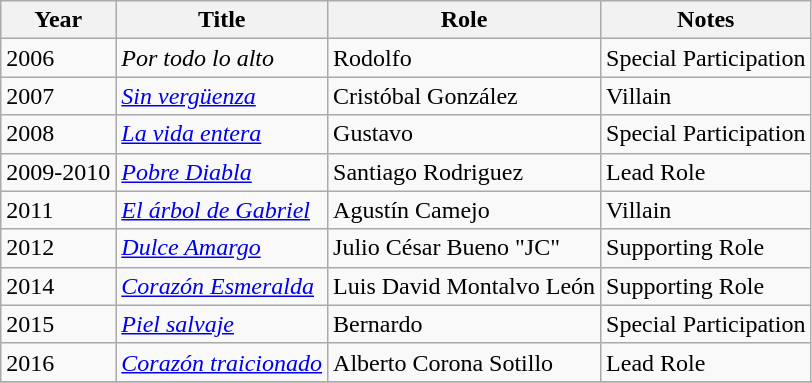<table class="wikitable sortable">
<tr>
<th>Year</th>
<th>Title</th>
<th>Role</th>
<th>Notes</th>
</tr>
<tr>
<td>2006</td>
<td><em>Por todo lo alto</em></td>
<td>Rodolfo</td>
<td>Special Participation</td>
</tr>
<tr>
<td>2007</td>
<td><em><a href='#'>Sin vergüenza</a></em></td>
<td>Cristóbal González</td>
<td>Villain</td>
</tr>
<tr>
<td>2008</td>
<td><em><a href='#'>La vida entera</a></em></td>
<td>Gustavo</td>
<td>Special Participation</td>
</tr>
<tr>
<td>2009-2010</td>
<td><em><a href='#'>Pobre Diabla</a></em></td>
<td>Santiago Rodriguez</td>
<td>Lead Role</td>
</tr>
<tr>
<td>2011</td>
<td><em><a href='#'>El árbol de Gabriel</a></em></td>
<td>Agustín Camejo</td>
<td>Villain</td>
</tr>
<tr>
<td>2012</td>
<td><em><a href='#'>Dulce Amargo</a></em></td>
<td>Julio César Bueno "JC"</td>
<td>Supporting Role</td>
</tr>
<tr>
<td>2014</td>
<td><em><a href='#'>Corazón Esmeralda</a></em></td>
<td>Luis David Montalvo León</td>
<td>Supporting Role</td>
</tr>
<tr>
<td>2015</td>
<td><em><a href='#'>Piel salvaje</a></em></td>
<td>Bernardo</td>
<td>Special Participation</td>
</tr>
<tr>
<td>2016</td>
<td><em><a href='#'>Corazón traicionado</a></em></td>
<td>Alberto Corona Sotillo</td>
<td>Lead Role</td>
</tr>
<tr>
</tr>
</table>
